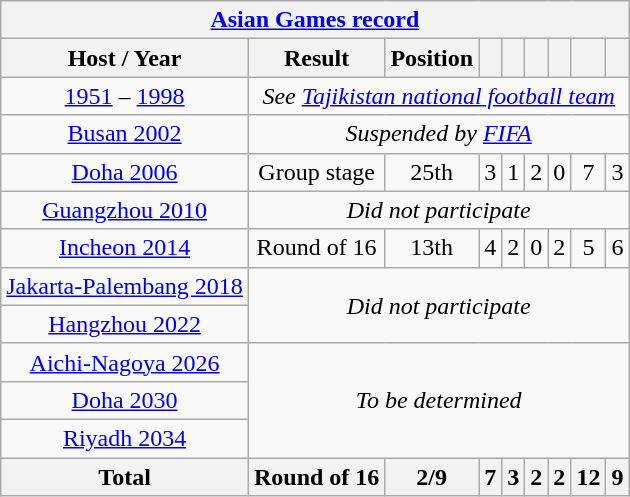<table class="wikitable" style="text-align: center;">
<tr>
<th colspan=9><a href='#'>Asian Games record</a></th>
</tr>
<tr>
<th>Host / Year</th>
<th>Result</th>
<th>Position</th>
<th></th>
<th></th>
<th></th>
<th></th>
<th></th>
<th></th>
</tr>
<tr>
<td><a href='#'>1951</a> – <a href='#'>1998</a></td>
<td colspan=8><em>See <a href='#'>Tajikistan national football team</a></em></td>
</tr>
<tr>
<td> <a href='#'>Busan 2002</a></td>
<td colspan=8><em>Suspended by <a href='#'>FIFA</a></em></td>
</tr>
<tr>
<td> <a href='#'>Doha 2006</a></td>
<td>Group stage</td>
<td>25th</td>
<td>3</td>
<td>1</td>
<td>2</td>
<td>0</td>
<td>7</td>
<td>3</td>
</tr>
<tr>
<td> <a href='#'>Guangzhou 2010</a></td>
<td colspan=8><em>Did not participate</em></td>
</tr>
<tr>
<td> <a href='#'>Incheon 2014</a></td>
<td>Round of 16</td>
<td>13th</td>
<td>4</td>
<td>2</td>
<td>0</td>
<td>2</td>
<td>5</td>
<td>6</td>
</tr>
<tr>
<td> <a href='#'>Jakarta-Palembang 2018</a></td>
<td colspan=8 rowspan=2><em>Did not participate</em></td>
</tr>
<tr>
<td> <a href='#'>Hangzhou 2022</a></td>
</tr>
<tr>
<td> <a href='#'>Aichi-Nagoya 2026</a></td>
<td colspan=8 rowspan=3><em>To be determined</em></td>
</tr>
<tr>
<td> <a href='#'>Doha 2030</a></td>
</tr>
<tr>
<td> <a href='#'>Riyadh 2034</a></td>
</tr>
<tr>
<th><strong>Total</strong></th>
<th>Round of 16</th>
<th>2/9</th>
<th>7</th>
<th>3</th>
<th>2</th>
<th>2</th>
<th>12</th>
<th>9</th>
</tr>
</table>
